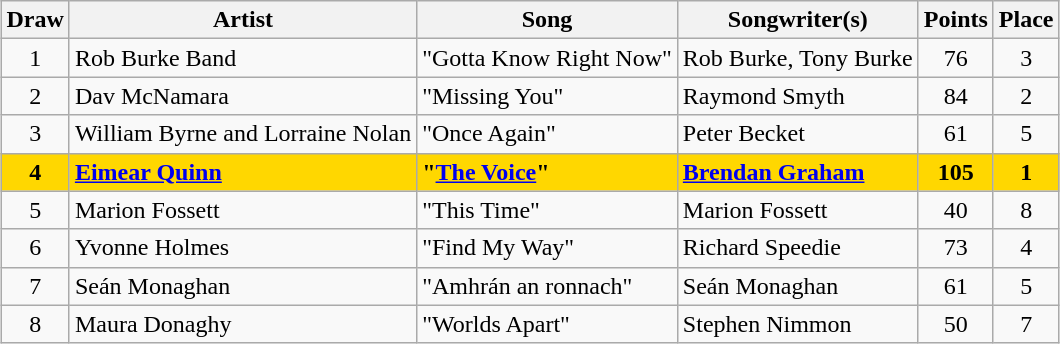<table class="sortable wikitable" style="margin: 1em auto 1em auto; text-align:center">
<tr>
<th>Draw</th>
<th>Artist</th>
<th>Song</th>
<th>Songwriter(s)</th>
<th>Points</th>
<th>Place</th>
</tr>
<tr>
<td>1</td>
<td align="left">Rob Burke Band</td>
<td align="left">"Gotta Know Right Now"</td>
<td align="left">Rob Burke, Tony Burke</td>
<td>76</td>
<td>3</td>
</tr>
<tr>
<td>2</td>
<td align="left">Dav McNamara</td>
<td align="left">"Missing You"</td>
<td align="left">Raymond Smyth</td>
<td>84</td>
<td>2</td>
</tr>
<tr>
<td>3</td>
<td align="left">William Byrne and Lorraine Nolan</td>
<td align="left">"Once Again"</td>
<td align="left">Peter Becket</td>
<td>61</td>
<td>5</td>
</tr>
<tr style="font-weight:bold; background:gold;">
<td>4</td>
<td align="left"><a href='#'>Eimear Quinn</a></td>
<td align="left">"<a href='#'>The Voice</a>"</td>
<td align="left"><a href='#'>Brendan Graham</a></td>
<td>105</td>
<td>1</td>
</tr>
<tr>
<td>5</td>
<td align="left">Marion Fossett</td>
<td align="left">"This Time"</td>
<td align="left">Marion Fossett</td>
<td>40</td>
<td>8</td>
</tr>
<tr>
<td>6</td>
<td align="left">Yvonne Holmes</td>
<td align="left">"Find My Way"</td>
<td align="left">Richard Speedie</td>
<td>73</td>
<td>4</td>
</tr>
<tr>
<td>7</td>
<td align="left">Seán Monaghan</td>
<td align="left">"Amhrán an ronnach"</td>
<td align="left">Seán Monaghan</td>
<td>61</td>
<td>5</td>
</tr>
<tr>
<td>8</td>
<td align="left">Maura Donaghy</td>
<td align="left">"Worlds Apart"</td>
<td align="left">Stephen Nimmon</td>
<td>50</td>
<td>7</td>
</tr>
</table>
